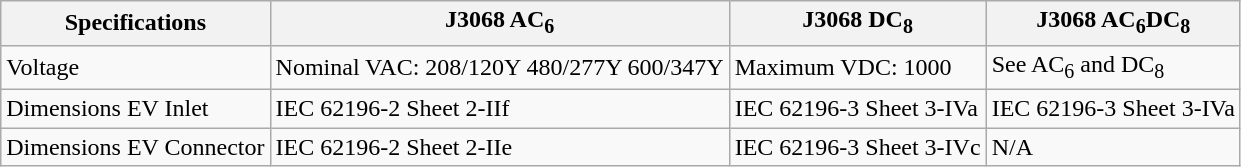<table class="wikitable">
<tr>
<th>Specifications</th>
<th>J3068 AC<sub>6</sub></th>
<th>J3068 DC<sub>8</sub></th>
<th>J3068 AC<sub>6</sub>DC<sub>8</sub></th>
</tr>
<tr>
<td>Voltage</td>
<td>Nominal VAC: 208/120Y 480/277Y 600/347Y</td>
<td>Maximum VDC: 1000</td>
<td>See AC<sub>6</sub> and DC<sub>8</sub></td>
</tr>
<tr>
<td>Dimensions EV Inlet</td>
<td>IEC 62196-2 Sheet 2-IIf</td>
<td>IEC 62196-3 Sheet 3-IVa</td>
<td>IEC 62196-3 Sheet 3-IVa</td>
</tr>
<tr>
<td>Dimensions EV Connector</td>
<td>IEC 62196-2 Sheet 2-IIe</td>
<td>IEC 62196-3 Sheet 3-IVc</td>
<td>N/A</td>
</tr>
</table>
